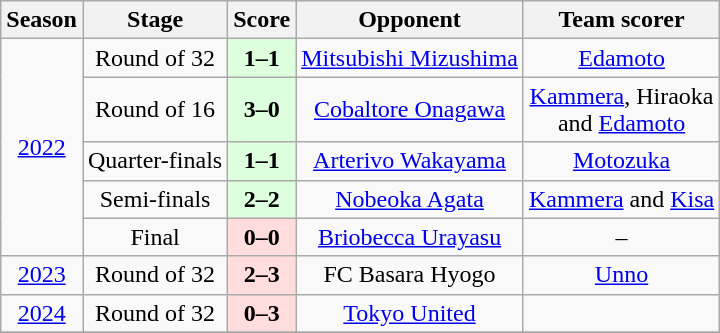<table class="wikitable" style="text-align:center;">
<tr>
<th>Season</th>
<th>Stage</th>
<th>Score</th>
<th>Opponent</th>
<th>Team scorer</th>
</tr>
<tr>
<td rowspan="5"><a href='#'>2022</a></td>
<td>Round of 32</td>
<td style="text-align:center;background:#dfd;"><strong>1–1</strong> <br></td>
<td><a href='#'>Mitsubishi Mizushima</a></td>
<td><a href='#'>Edamoto</a></td>
</tr>
<tr>
<td>Round of 16</td>
<td style="text-align:center;background:#dfd;"><strong>3–0</strong></td>
<td><a href='#'>Cobaltore Onagawa</a></td>
<td><a href='#'>Kammera</a>, Hiraoka<br>and <a href='#'>Edamoto</a></td>
</tr>
<tr>
<td>Quarter-finals</td>
<td style="text-align:center;background:#dfd;"><strong>1–1</strong> <br></td>
<td><a href='#'>Arterivo Wakayama</a></td>
<td><a href='#'>Motozuka</a></td>
</tr>
<tr>
<td>Semi-finals</td>
<td style="text-align:center;background:#dfd;"><strong>2–2</strong> <br></td>
<td><a href='#'>Nobeoka Agata</a></td>
<td><a href='#'>Kammera</a> and <a href='#'>Kisa</a></td>
</tr>
<tr>
<td>Final</td>
<td style="text-align:center;background:#fdd;"><strong>0–0</strong> <br></td>
<td><a href='#'>Briobecca Urayasu</a></td>
<td>–</td>
</tr>
<tr>
<td><a href='#'>2023</a></td>
<td>Round of 32</td>
<td style="text-align:center;background:#fdd;"><strong>2–3</strong></td>
<td>FC Basara Hyogo</td>
<td><a href='#'>Unno</a></td>
</tr>
<tr>
<td><a href='#'>2024</a></td>
<td>Round of 32</td>
<td style="text-align:center;background:#fdd;"><strong>0–3</strong></td>
<td><a href='#'>Tokyo United</a></td>
<td></td>
</tr>
<tr>
</tr>
</table>
